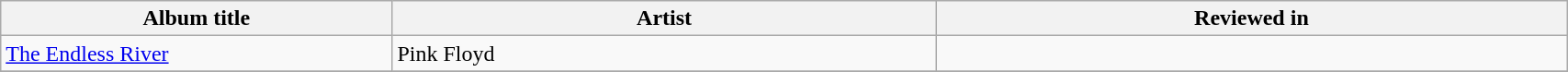<table class='wikitable sortable' width='90%'>
<tr>
<th width=25%>Album title</th>
<th>Artist</th>
<th>Reviewed in</th>
</tr>
<tr>
<td><a href='#'>The Endless River</a></td>
<td>Pink Floyd</td>
<td></td>
</tr>
<tr>
</tr>
</table>
